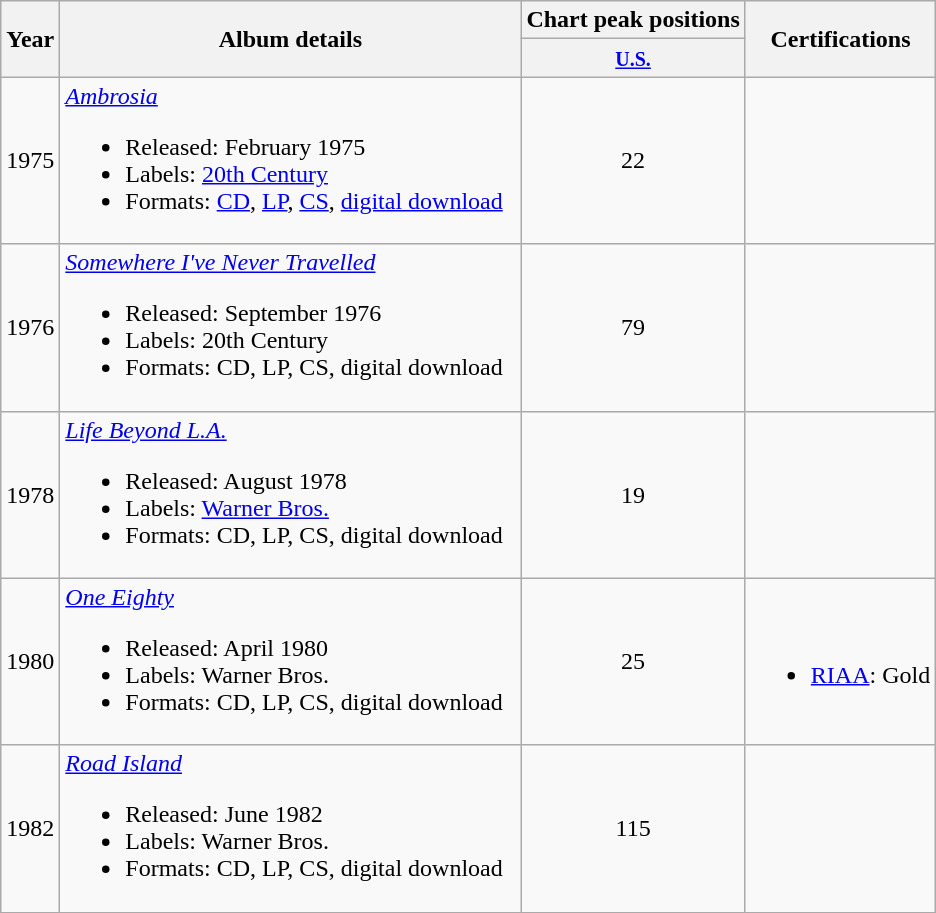<table class="wikitable" border="1">
<tr>
<th rowspan="2">Year</th>
<th rowspan="2" width="300">Album details</th>
<th>Chart peak positions</th>
<th rowspan="2">Certifications</th>
</tr>
<tr>
<th><small><a href='#'>U.S.</a></small></th>
</tr>
<tr>
<td>1975</td>
<td><em><a href='#'>Ambrosia</a></em><br><ul><li>Released: February 1975</li><li>Labels: <a href='#'>20th Century</a></li><li>Formats: <a href='#'>CD</a>, <a href='#'>LP</a>, <a href='#'>CS</a>, <a href='#'>digital download</a></li></ul></td>
<td align="center">22</td>
<td></td>
</tr>
<tr>
<td>1976</td>
<td><em><a href='#'>Somewhere I've Never Travelled</a></em><br><ul><li>Released: September 1976</li><li>Labels: 20th Century</li><li>Formats: CD, LP, CS, digital download</li></ul></td>
<td align="center">79</td>
<td></td>
</tr>
<tr>
<td>1978</td>
<td><em><a href='#'>Life Beyond L.A.</a></em><br><ul><li>Released: August 1978</li><li>Labels: <a href='#'>Warner Bros.</a></li><li>Formats: CD, LP, CS, digital download</li></ul></td>
<td align="center">19</td>
<td></td>
</tr>
<tr>
<td>1980</td>
<td><em><a href='#'>One Eighty</a></em><br><ul><li>Released: April 1980</li><li>Labels: Warner Bros.</li><li>Formats: CD, LP, CS, digital download</li></ul></td>
<td align="center">25</td>
<td><br><ul><li><a href='#'>RIAA</a>: Gold</li></ul></td>
</tr>
<tr>
<td>1982</td>
<td><em><a href='#'>Road Island</a></em><br><ul><li>Released: June 1982</li><li>Labels: Warner Bros.</li><li>Formats: CD, LP, CS, digital download</li></ul></td>
<td align="center">115</td>
<td></td>
</tr>
<tr>
</tr>
</table>
